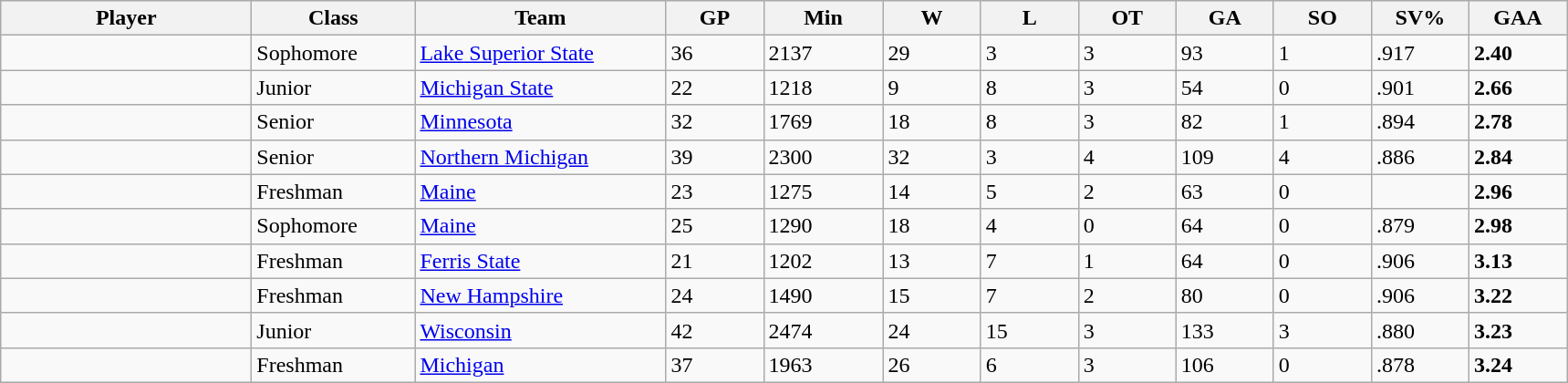<table class="wikitable sortable">
<tr>
<th style="width: 11em;">Player</th>
<th style="width: 7em;">Class</th>
<th style="width: 11em;">Team</th>
<th style="width: 4em;">GP</th>
<th style="width: 5em;">Min</th>
<th style="width: 4em;">W</th>
<th style="width: 4em;">L</th>
<th style="width: 4em;">OT</th>
<th style="width: 4em;">GA</th>
<th style="width: 4em;">SO</th>
<th style="width: 4em;">SV%</th>
<th style="width: 4em;">GAA</th>
</tr>
<tr>
<td></td>
<td>Sophomore</td>
<td><a href='#'>Lake Superior State</a></td>
<td>36</td>
<td>2137</td>
<td>29</td>
<td>3</td>
<td>3</td>
<td>93</td>
<td>1</td>
<td>.917</td>
<td><strong>2.40</strong></td>
</tr>
<tr>
<td></td>
<td>Junior</td>
<td><a href='#'>Michigan State</a></td>
<td>22</td>
<td>1218</td>
<td>9</td>
<td>8</td>
<td>3</td>
<td>54</td>
<td>0</td>
<td>.901</td>
<td><strong>2.66</strong></td>
</tr>
<tr>
<td></td>
<td>Senior</td>
<td><a href='#'>Minnesota</a></td>
<td>32</td>
<td>1769</td>
<td>18</td>
<td>8</td>
<td>3</td>
<td>82</td>
<td>1</td>
<td>.894</td>
<td><strong>2.78</strong></td>
</tr>
<tr>
<td></td>
<td>Senior</td>
<td><a href='#'>Northern Michigan</a></td>
<td>39</td>
<td>2300</td>
<td>32</td>
<td>3</td>
<td>4</td>
<td>109</td>
<td>4</td>
<td>.886</td>
<td><strong>2.84</strong></td>
</tr>
<tr>
<td></td>
<td>Freshman</td>
<td><a href='#'>Maine</a></td>
<td>23</td>
<td>1275</td>
<td>14</td>
<td>5</td>
<td>2</td>
<td>63</td>
<td>0</td>
<td></td>
<td><strong>2.96</strong></td>
</tr>
<tr>
<td></td>
<td>Sophomore</td>
<td><a href='#'>Maine</a></td>
<td>25</td>
<td>1290</td>
<td>18</td>
<td>4</td>
<td>0</td>
<td>64</td>
<td>0</td>
<td>.879</td>
<td><strong>2.98</strong></td>
</tr>
<tr>
<td></td>
<td>Freshman</td>
<td><a href='#'>Ferris State</a></td>
<td>21</td>
<td>1202</td>
<td>13</td>
<td>7</td>
<td>1</td>
<td>64</td>
<td>0</td>
<td>.906</td>
<td><strong>3.13</strong></td>
</tr>
<tr>
<td></td>
<td>Freshman</td>
<td><a href='#'>New Hampshire</a></td>
<td>24</td>
<td>1490</td>
<td>15</td>
<td>7</td>
<td>2</td>
<td>80</td>
<td>0</td>
<td>.906</td>
<td><strong>3.22</strong></td>
</tr>
<tr>
<td></td>
<td>Junior</td>
<td><a href='#'>Wisconsin</a></td>
<td>42</td>
<td>2474</td>
<td>24</td>
<td>15</td>
<td>3</td>
<td>133</td>
<td>3</td>
<td>.880</td>
<td><strong>3.23</strong></td>
</tr>
<tr>
<td></td>
<td>Freshman</td>
<td><a href='#'>Michigan</a></td>
<td>37</td>
<td>1963</td>
<td>26</td>
<td>6</td>
<td>3</td>
<td>106</td>
<td>0</td>
<td>.878</td>
<td><strong>3.24</strong></td>
</tr>
</table>
